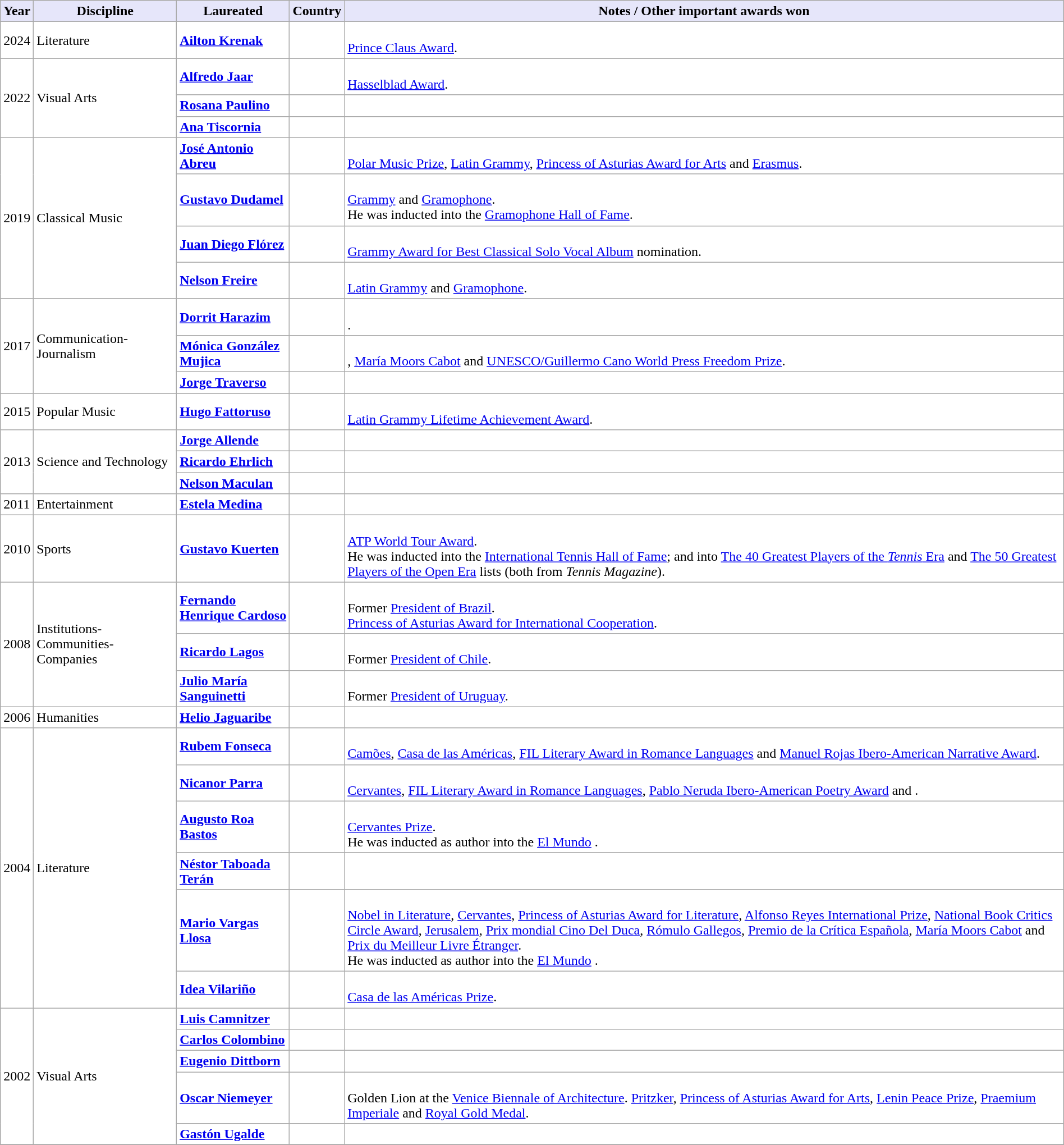<table border="0" style="background:#fff;width:100%;margin:0;" class="sortable wikitable">
<tr>
<th style="background:Lavender; color:Black">Year</th>
<th style="background:Lavender; color:Black">Discipline</th>
<th style="background:Lavender; color:Black">Laureated</th>
<th style="background:Lavender; color:Black">Country</th>
<th style="background:Lavender; color:Black">Notes / Other important awards won</th>
</tr>
<tr>
<td>2024</td>
<td>Literature</td>
<td><strong><a href='#'>Ailton Krenak</a></strong></td>
<td><br></td>
<td><br><a href='#'>Prince Claus Award</a>.</td>
</tr>
<tr>
<td rowspan=3>2022</td>
<td rowspan=3>Visual Arts</td>
<td><strong><a href='#'>Alfredo Jaar</a></strong></td>
<td><br></td>
<td><br><a href='#'>Hasselblad Award</a>.</td>
</tr>
<tr>
<td><strong><a href='#'>Rosana Paulino</a></strong></td>
<td><br></td>
<td></td>
</tr>
<tr>
<td><strong><a href='#'>Ana Tiscornia</a></strong></td>
<td><br></td>
<td></td>
</tr>
<tr>
<td rowspan=4>2019</td>
<td rowspan=4>Classical Music</td>
<td><strong><a href='#'>José Antonio Abreu</a></strong></td>
<td><br></td>
<td><br><a href='#'>Polar Music Prize</a>, <a href='#'>Latin Grammy</a>, <a href='#'>Princess of Asturias Award for Arts</a> and <a href='#'>Erasmus</a>.</td>
</tr>
<tr>
<td><strong><a href='#'>Gustavo Dudamel</a></strong></td>
<td><br></td>
<td><br><a href='#'>Grammy</a> and <a href='#'>Gramophone</a>.<br>He was inducted into the <a href='#'>Gramophone Hall of Fame</a>.</td>
</tr>
<tr>
<td><strong><a href='#'>Juan Diego Flórez</a></strong></td>
<td><br></td>
<td><br><a href='#'>Grammy Award for Best Classical Solo Vocal Album</a> nomination.</td>
</tr>
<tr>
<td><strong><a href='#'>Nelson Freire</a></strong></td>
<td><br></td>
<td><br><a href='#'>Latin Grammy</a> and <a href='#'>Gramophone</a>.</td>
</tr>
<tr>
<td rowspan=3>2017</td>
<td rowspan=3>Communication-Journalism</td>
<td><strong><a href='#'>Dorrit Harazim</a></strong></td>
<td><br></td>
<td><br>.</td>
</tr>
<tr>
<td><strong><a href='#'>Mónica González Mujica</a></strong></td>
<td><br></td>
<td><br>, <a href='#'>María Moors Cabot</a> and <a href='#'>UNESCO/Guillermo Cano World Press Freedom Prize</a>.</td>
</tr>
<tr>
<td><strong><a href='#'>Jorge Traverso</a></strong></td>
<td><br></td>
<td></td>
</tr>
<tr>
<td>2015</td>
<td>Popular Music</td>
<td><strong><a href='#'>Hugo Fattoruso</a></strong></td>
<td><br></td>
<td><br><a href='#'>Latin Grammy Lifetime Achievement Award</a>.</td>
</tr>
<tr>
<td rowspan=3>2013</td>
<td rowspan=3>Science and Technology</td>
<td><strong><a href='#'>Jorge Allende</a></strong></td>
<td><br></td>
<td></td>
</tr>
<tr>
<td><strong><a href='#'>Ricardo Ehrlich</a></strong></td>
<td><br></td>
<td></td>
</tr>
<tr>
<td><strong><a href='#'>Nelson Maculan</a></strong></td>
<td><br></td>
<td></td>
</tr>
<tr>
<td>2011</td>
<td>Entertainment</td>
<td><strong><a href='#'>Estela Medina</a></strong></td>
<td><br></td>
<td></td>
</tr>
<tr>
<td>2010</td>
<td>Sports</td>
<td><strong><a href='#'>Gustavo Kuerten</a></strong></td>
<td><br></td>
<td><br><a href='#'>ATP World Tour Award</a>.<br>He was inducted into the <a href='#'>International Tennis Hall of Fame</a>; and into <a href='#'>The 40 Greatest Players of the <em>Tennis</em> Era</a> and <a href='#'>The 50 Greatest Players of the Open Era</a> lists (both from <em>Tennis Magazine</em>).</td>
</tr>
<tr>
<td rowspan=3>2008</td>
<td rowspan=3>Institutions-Communities-Companies</td>
<td><strong><a href='#'>Fernando Henrique Cardoso</a></strong></td>
<td><br></td>
<td><br>Former <a href='#'>President of Brazil</a>.<br><a href='#'>Princess of Asturias Award for International Cooperation</a>.</td>
</tr>
<tr>
<td><strong><a href='#'>Ricardo Lagos</a></strong></td>
<td><br></td>
<td><br>Former <a href='#'>President of Chile</a>.</td>
</tr>
<tr>
<td><strong><a href='#'>Julio María Sanguinetti</a></strong></td>
<td><br></td>
<td><br>Former <a href='#'>President of Uruguay</a>.</td>
</tr>
<tr>
<td>2006</td>
<td>Humanities</td>
<td><strong><a href='#'>Helio Jaguaribe</a></strong></td>
<td><br></td>
<td></td>
</tr>
<tr>
<td rowspan=6>2004</td>
<td rowspan=6>Literature</td>
<td><strong><a href='#'>Rubem Fonseca</a></strong></td>
<td><br></td>
<td><br><a href='#'>Camões</a>, <a href='#'>Casa de las Américas</a>, <a href='#'>FIL Literary Award in Romance Languages</a> and <a href='#'>Manuel Rojas Ibero-American Narrative Award</a>.</td>
</tr>
<tr>
<td><strong><a href='#'>Nicanor Parra</a></strong></td>
<td><br></td>
<td><br><a href='#'>Cervantes</a>, <a href='#'>FIL Literary Award in Romance Languages</a>, <a href='#'>Pablo Neruda Ibero-American Poetry Award</a> and .</td>
</tr>
<tr>
<td><strong><a href='#'>Augusto Roa Bastos</a></strong></td>
<td><br></td>
<td><br><a href='#'>Cervantes Prize</a>.<br>He was inducted as author into the <a href='#'>El Mundo</a> .</td>
</tr>
<tr>
<td><strong><a href='#'>Néstor Taboada Terán</a></strong></td>
<td><br></td>
<td></td>
</tr>
<tr>
<td><strong><a href='#'>Mario Vargas Llosa</a></strong></td>
<td><br></td>
<td><br><a href='#'>Nobel in Literature</a>, <a href='#'>Cervantes</a>, <a href='#'>Princess of Asturias Award for Literature</a>, <a href='#'>Alfonso Reyes International Prize</a>, <a href='#'>National Book Critics Circle Award</a>, <a href='#'>Jerusalem</a>, <a href='#'>Prix mondial Cino Del Duca</a>, <a href='#'>Rómulo Gallegos</a>, <a href='#'>Premio de la Crítica Española</a>, <a href='#'>María Moors Cabot</a> and <a href='#'>Prix du Meilleur Livre Étranger</a>.<br>He was inducted as author into the <a href='#'>El Mundo</a> .</td>
</tr>
<tr>
<td><strong><a href='#'>Idea Vilariño</a></strong></td>
<td><br></td>
<td><br><a href='#'>Casa de las Américas Prize</a>.</td>
</tr>
<tr>
<td rowspan=5>2002</td>
<td rowspan=5>Visual Arts</td>
<td><strong><a href='#'>Luis Camnitzer</a></strong></td>
<td><br></td>
<td></td>
</tr>
<tr>
<td><strong><a href='#'>Carlos Colombino</a></strong></td>
<td><br></td>
<td></td>
</tr>
<tr>
<td><strong><a href='#'>Eugenio Dittborn</a></strong></td>
<td><br></td>
<td></td>
</tr>
<tr>
<td><strong><a href='#'>Oscar Niemeyer</a></strong></td>
<td><br></td>
<td><br>Golden Lion at the <a href='#'>Venice Biennale of Architecture</a>. <a href='#'>Pritzker</a>, <a href='#'>Princess of Asturias Award for Arts</a>, <a href='#'>Lenin Peace Prize</a>, <a href='#'>Praemium Imperiale</a> and <a href='#'>Royal Gold Medal</a>.</td>
</tr>
<tr>
<td><strong><a href='#'>Gastón Ugalde</a></strong></td>
<td><br></td>
<td></td>
</tr>
<tr>
</tr>
</table>
